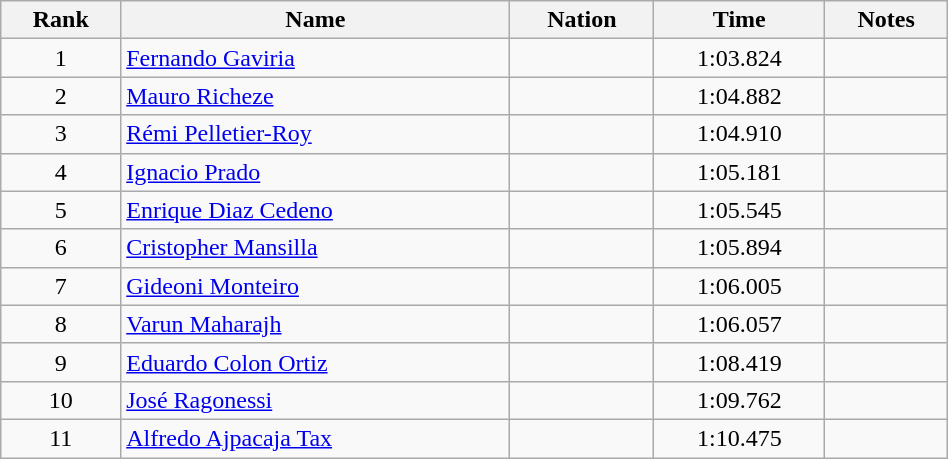<table class="wikitable sortable" style="text-align:center" width=50%>
<tr>
<th>Rank</th>
<th>Name</th>
<th>Nation</th>
<th>Time</th>
<th>Notes</th>
</tr>
<tr>
<td>1</td>
<td align=left><a href='#'>Fernando Gaviria</a></td>
<td align=left></td>
<td>1:03.824</td>
<td></td>
</tr>
<tr>
<td>2</td>
<td align=left><a href='#'>Mauro Richeze</a></td>
<td align=left></td>
<td>1:04.882</td>
<td></td>
</tr>
<tr>
<td>3</td>
<td align=left><a href='#'>Rémi Pelletier-Roy</a></td>
<td align=left></td>
<td>1:04.910</td>
<td></td>
</tr>
<tr>
<td>4</td>
<td align=left><a href='#'>Ignacio Prado</a></td>
<td align=left></td>
<td>1:05.181</td>
<td></td>
</tr>
<tr>
<td>5</td>
<td align=left><a href='#'>Enrique Diaz Cedeno</a></td>
<td align=left></td>
<td>1:05.545</td>
<td></td>
</tr>
<tr>
<td>6</td>
<td align=left><a href='#'>Cristopher Mansilla</a></td>
<td align=left></td>
<td>1:05.894</td>
<td></td>
</tr>
<tr>
<td>7</td>
<td align=left><a href='#'>Gideoni Monteiro</a></td>
<td align=left></td>
<td>1:06.005</td>
<td></td>
</tr>
<tr>
<td>8</td>
<td align=left><a href='#'>Varun Maharajh</a></td>
<td align=left></td>
<td>1:06.057</td>
<td></td>
</tr>
<tr>
<td>9</td>
<td align=left><a href='#'>Eduardo Colon Ortiz</a></td>
<td align=left></td>
<td>1:08.419</td>
<td></td>
</tr>
<tr>
<td>10</td>
<td align=left><a href='#'>José Ragonessi</a></td>
<td align=left></td>
<td>1:09.762</td>
<td></td>
</tr>
<tr>
<td>11</td>
<td align=left><a href='#'>Alfredo Ajpacaja Tax</a></td>
<td align=left></td>
<td>1:10.475</td>
<td></td>
</tr>
</table>
